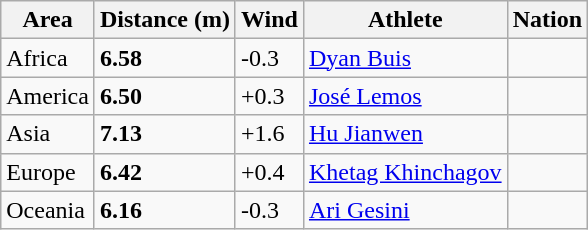<table class="wikitable">
<tr>
<th>Area</th>
<th>Distance (m)</th>
<th>Wind</th>
<th>Athlete</th>
<th>Nation</th>
</tr>
<tr>
<td>Africa</td>
<td><strong>6.58</strong></td>
<td>-0.3</td>
<td><a href='#'>Dyan Buis</a></td>
<td></td>
</tr>
<tr>
<td>America</td>
<td><strong>6.50</strong></td>
<td>+0.3</td>
<td><a href='#'>José Lemos</a></td>
<td></td>
</tr>
<tr>
<td>Asia</td>
<td><strong>7.13</strong> </td>
<td>+1.6</td>
<td><a href='#'>Hu Jianwen</a></td>
<td></td>
</tr>
<tr>
<td>Europe</td>
<td><strong>6.42</strong></td>
<td>+0.4</td>
<td><a href='#'>Khetag Khinchagov</a></td>
<td></td>
</tr>
<tr>
<td>Oceania</td>
<td><strong>6.16</strong></td>
<td>-0.3</td>
<td><a href='#'>Ari Gesini</a></td>
<td></td>
</tr>
</table>
